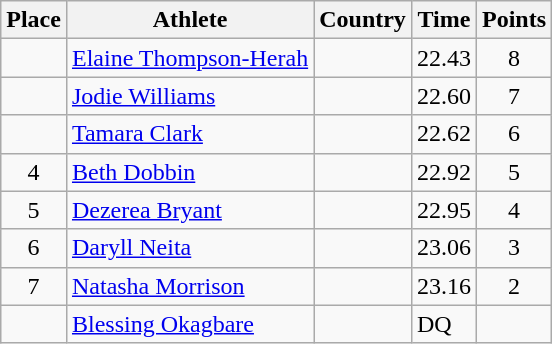<table class="wikitable">
<tr>
<th>Place</th>
<th>Athlete</th>
<th>Country</th>
<th>Time</th>
<th>Points</th>
</tr>
<tr>
<td align=center></td>
<td><a href='#'>Elaine Thompson-Herah</a></td>
<td></td>
<td>22.43</td>
<td align=center>8</td>
</tr>
<tr>
<td align=center></td>
<td><a href='#'>Jodie Williams</a></td>
<td></td>
<td>22.60</td>
<td align=center>7</td>
</tr>
<tr>
<td align=center></td>
<td><a href='#'>Tamara Clark</a></td>
<td></td>
<td>22.62</td>
<td align=center>6</td>
</tr>
<tr>
<td align=center>4</td>
<td><a href='#'>Beth Dobbin</a></td>
<td></td>
<td>22.92</td>
<td align=center>5</td>
</tr>
<tr>
<td align=center>5</td>
<td><a href='#'>Dezerea Bryant</a></td>
<td></td>
<td>22.95</td>
<td align=center>4</td>
</tr>
<tr>
<td align=center>6</td>
<td><a href='#'>Daryll Neita</a></td>
<td></td>
<td>23.06</td>
<td align=center>3</td>
</tr>
<tr>
<td align=center>7</td>
<td><a href='#'>Natasha Morrison</a></td>
<td></td>
<td>23.16</td>
<td align=center>2</td>
</tr>
<tr>
<td align=center></td>
<td><a href='#'>Blessing Okagbare</a></td>
<td></td>
<td>DQ</td>
<td align=center></td>
</tr>
</table>
